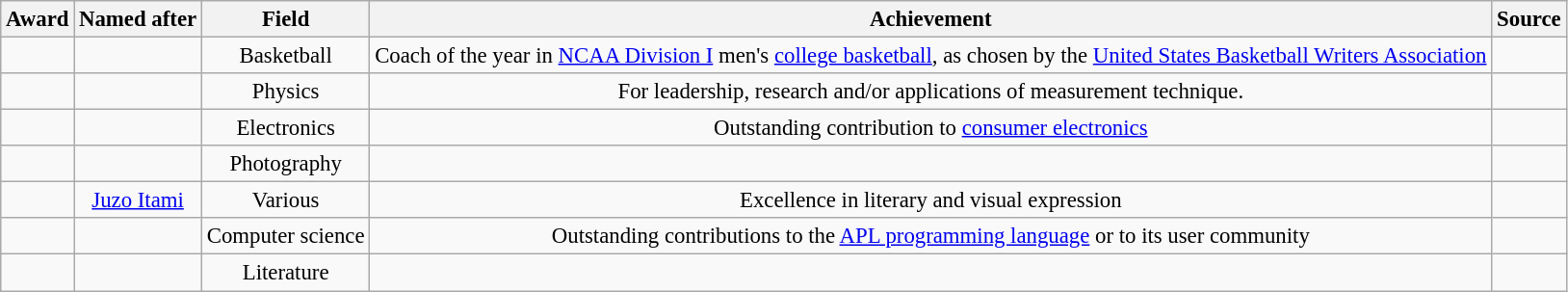<table class="wikitable sortable" style="text-align:center; font-size:95%">
<tr>
<th>Award</th>
<th>Named after</th>
<th>Field</th>
<th>Achievement</th>
<th>Source</th>
</tr>
<tr>
<td align="left"></td>
<td></td>
<td>Basketball</td>
<td>Coach of the year in <a href='#'>NCAA Division I</a> men's <a href='#'>college basketball</a>, as chosen by the <a href='#'>United States Basketball Writers Association</a></td>
<td></td>
</tr>
<tr>
<td align="left"></td>
<td></td>
<td>Physics</td>
<td>For leadership, research and/or applications of measurement technique.</td>
<td></td>
</tr>
<tr>
<td align="left"></td>
<td></td>
<td>Electronics</td>
<td>Outstanding contribution to <a href='#'>consumer electronics</a></td>
<td></td>
</tr>
<tr>
<td align="left"></td>
<td></td>
<td>Photography</td>
<td></td>
<td></td>
</tr>
<tr>
<td align="left"></td>
<td><a href='#'>Juzo Itami</a></td>
<td>Various</td>
<td>Excellence in literary and visual expression</td>
<td></td>
</tr>
<tr>
<td align="left"></td>
<td></td>
<td>Computer science</td>
<td>Outstanding contributions to the <a href='#'>APL programming language</a> or to its user community</td>
<td></td>
</tr>
<tr>
<td align="left"></td>
<td></td>
<td>Literature</td>
<td></td>
</tr>
</table>
